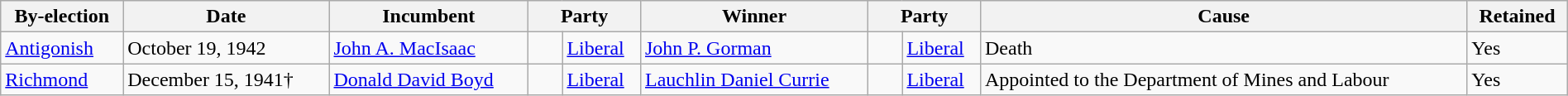<table class=wikitable style="width:100%">
<tr>
<th>By-election</th>
<th>Date</th>
<th>Incumbent</th>
<th colspan=2>Party</th>
<th>Winner</th>
<th colspan=2>Party</th>
<th>Cause</th>
<th>Retained</th>
</tr>
<tr>
<td><a href='#'>Antigonish</a></td>
<td>October 19, 1942</td>
<td><a href='#'>John A. MacIsaac</a></td>
<td>    </td>
<td><a href='#'>Liberal</a></td>
<td><a href='#'>John P. Gorman</a></td>
<td>    </td>
<td><a href='#'>Liberal</a></td>
<td>Death</td>
<td>Yes</td>
</tr>
<tr>
<td><a href='#'>Richmond</a></td>
<td>December 15, 1941†</td>
<td><a href='#'>Donald David Boyd</a></td>
<td>    </td>
<td><a href='#'>Liberal</a></td>
<td><a href='#'>Lauchlin Daniel Currie</a></td>
<td>    </td>
<td><a href='#'>Liberal</a></td>
<td>Appointed to the Department of Mines and Labour</td>
<td>Yes</td>
</tr>
</table>
